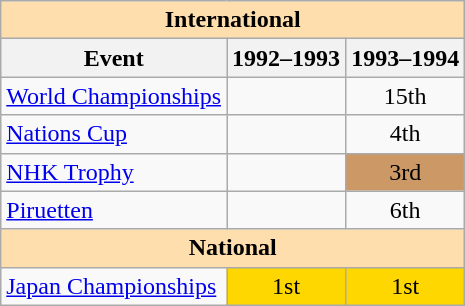<table class="wikitable" style="text-align:center">
<tr>
<th style="background-color: #ffdead; " colspan=3 align=center><strong>International</strong></th>
</tr>
<tr>
<th>Event</th>
<th>1992–1993</th>
<th>1993–1994</th>
</tr>
<tr>
<td align=left><a href='#'>World Championships</a></td>
<td></td>
<td>15th</td>
</tr>
<tr>
<td align=left><a href='#'>Nations Cup</a></td>
<td></td>
<td>4th</td>
</tr>
<tr>
<td align=left><a href='#'>NHK Trophy</a></td>
<td></td>
<td bgcolor=cc9966>3rd</td>
</tr>
<tr>
<td align=left><a href='#'>Piruetten</a></td>
<td></td>
<td>6th</td>
</tr>
<tr>
<th style="background-color: #ffdead; " colspan=3 align=center><strong>National</strong></th>
</tr>
<tr>
<td align=left><a href='#'>Japan Championships</a></td>
<td bgcolor=gold>1st</td>
<td bgcolor=gold>1st</td>
</tr>
</table>
